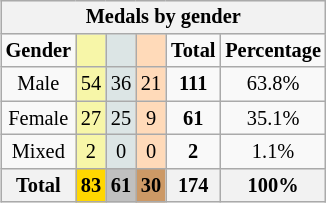<table class=wikitable style="font-size:85%; float:right;text-align:center">
<tr bgcolor=EFEFEF>
<th colspan=6>Medals by gender</th>
</tr>
<tr>
<td><strong>Gender</strong></td>
<td bgcolor=F7F6A8></td>
<td bgcolor=DCE5E5></td>
<td bgcolor=FFDAB9></td>
<td><strong>Total</strong></td>
<td><strong>Percentage</strong></td>
</tr>
<tr>
<td>Male</td>
<td bgcolor=F7F6A8>54</td>
<td bgcolor=DCE5E5>36</td>
<td bgcolor=FFDAB9>21</td>
<td><strong>111</strong></td>
<td>63.8%</td>
</tr>
<tr>
<td>Female</td>
<td bgcolor=F7F6A8>27</td>
<td bgcolor=DCE5E5>25</td>
<td bgcolor=FFDAB9>9</td>
<td><strong>61</strong></td>
<td>35.1%</td>
</tr>
<tr>
<td>Mixed</td>
<td bgcolor=F7F6A8>2</td>
<td bgcolor=DCE5E5>0</td>
<td bgcolor=FFDAB9>0</td>
<td><strong>2</strong></td>
<td>1.1%</td>
</tr>
<tr>
<th>Total</th>
<th style=background:gold>83</th>
<th style=background:silver>61</th>
<th style=background:#C96>30</th>
<th>174</th>
<th>100%</th>
</tr>
</table>
